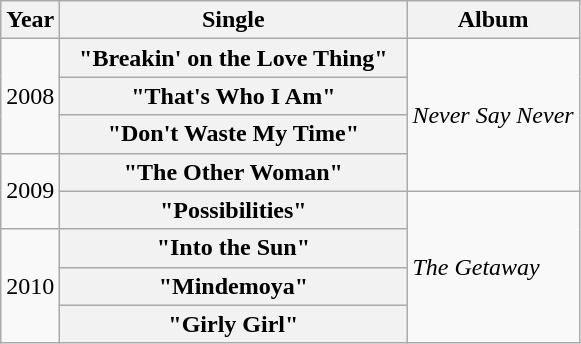<table class="wikitable plainrowheaders">
<tr>
<th>Year</th>
<th style="width:14em;">Single</th>
<th>Album</th>
</tr>
<tr>
<td rowspan="3">2008</td>
<th scope="row">"Breakin' on the Love Thing"</th>
<td align="left" rowspan="4"><em>Never Say Never</em></td>
</tr>
<tr>
<th scope="row">"That's Who I Am"</th>
</tr>
<tr>
<th scope="row">"Don't Waste My Time"</th>
</tr>
<tr>
<td rowspan="2">2009</td>
<th scope="row">"The Other Woman"</th>
</tr>
<tr>
<th scope="row">"Possibilities"</th>
<td align="left" rowspan="4"><em>The Getaway</em></td>
</tr>
<tr>
<td rowspan="3">2010</td>
<th scope="row">"Into the Sun"</th>
</tr>
<tr>
<th scope="row">"Mindemoya"</th>
</tr>
<tr>
<th scope="row">"Girly Girl"</th>
</tr>
</table>
